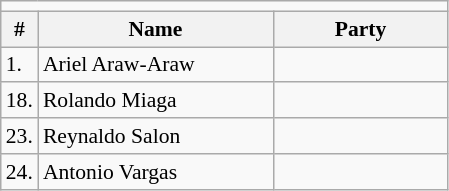<table class=wikitable style="font-size:90%">
<tr>
<td colspan=4 bgcolor=></td>
</tr>
<tr>
<th>#</th>
<th width=150px>Name</th>
<th colspan=2 width=110px>Party</th>
</tr>
<tr>
<td>1.</td>
<td>Ariel Araw-Araw</td>
<td></td>
</tr>
<tr>
<td>18.</td>
<td>Rolando Miaga</td>
<td></td>
</tr>
<tr>
<td>23.</td>
<td>Reynaldo Salon</td>
<td></td>
</tr>
<tr>
<td>24.</td>
<td>Antonio Vargas</td>
<td></td>
</tr>
</table>
